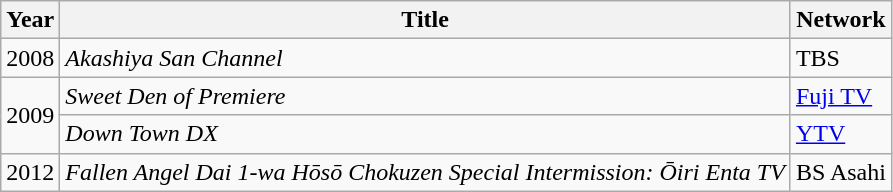<table class="wikitable">
<tr>
<th>Year</th>
<th>Title</th>
<th>Network</th>
</tr>
<tr>
<td>2008</td>
<td><em>Akashiya San Channel</em></td>
<td>TBS</td>
</tr>
<tr>
<td rowspan="2">2009</td>
<td><em>Sweet Den of Premiere</em></td>
<td><a href='#'>Fuji TV</a></td>
</tr>
<tr>
<td><em>Down Town DX</em></td>
<td><a href='#'>YTV</a></td>
</tr>
<tr>
<td>2012</td>
<td><em>Fallen Angel Dai 1-wa Hōsō Chokuzen Special Intermission: Ōiri Enta TV</em></td>
<td>BS Asahi</td>
</tr>
</table>
